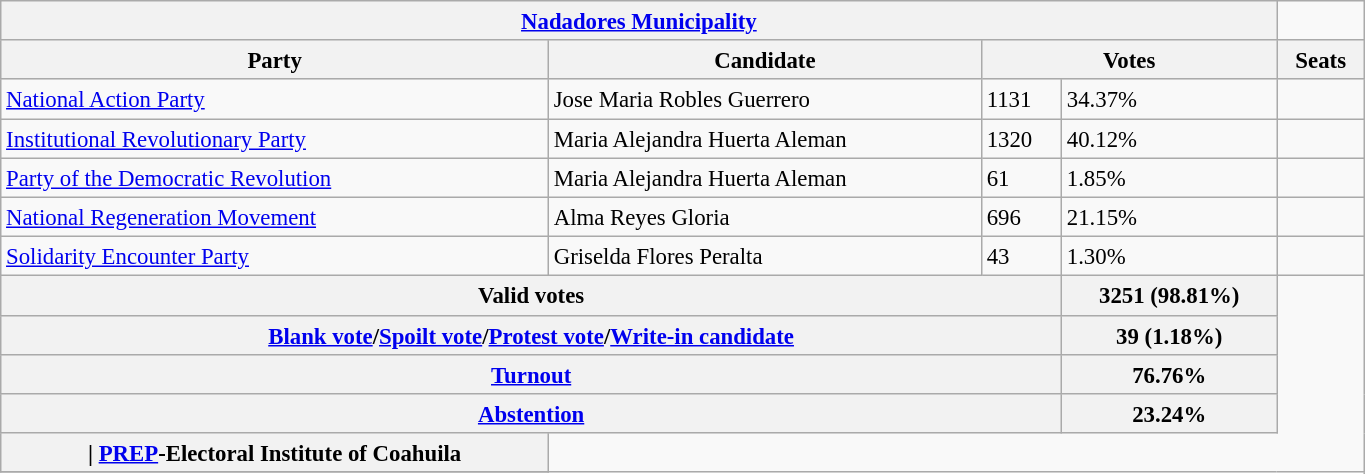<table class="wikitable collapsible collapsed" style="font-size:95%; width:72%; line-height:126%; margin-bottom:0">
<tr>
<th Colspan = 4><strong><a href='#'>Nadadores Municipality</a></strong></th>
</tr>
<tr style="background:#efefef;">
<th Colspan = 1><strong>Party</strong></th>
<th Colspan = 1><strong>Candidate</strong></th>
<th Colspan = 2><strong>Votes</strong></th>
<th Colspan = 1><strong>Seats</strong></th>
</tr>
<tr>
<td> <a href='#'>National Action Party</a></td>
<td>Jose Maria Robles Guerrero</td>
<td>1131</td>
<td>34.37%</td>
<td></td>
</tr>
<tr>
<td> <a href='#'>Institutional Revolutionary Party</a></td>
<td>Maria Alejandra Huerta Aleman</td>
<td>1320</td>
<td>40.12%</td>
<td></td>
</tr>
<tr>
<td> <a href='#'>Party of the Democratic Revolution</a></td>
<td>Maria Alejandra Huerta Aleman</td>
<td>61</td>
<td>1.85%</td>
<td></td>
</tr>
<tr>
<td> <a href='#'>National Regeneration Movement</a></td>
<td>Alma Reyes Gloria</td>
<td>696</td>
<td>21.15%</td>
<td></td>
</tr>
<tr>
<td> <a href='#'>Solidarity Encounter Party</a></td>
<td>Griselda Flores Peralta</td>
<td>43</td>
<td>1.30%</td>
<td></td>
</tr>
<tr>
<th Colspan = 3><strong>Valid votes</strong></th>
<th>3251 (98.81%)</th>
</tr>
<tr>
<th Colspan = 3><strong><a href='#'>Blank vote</a>/<a href='#'>Spoilt vote</a>/<a href='#'>Protest vote</a>/<a href='#'>Write-in candidate</a></strong></th>
<th>39 (1.18%)</th>
</tr>
<tr>
<th Colspan = 3><strong><a href='#'>Turnout</a></strong></th>
<th>76.76%</th>
</tr>
<tr>
<th Colspan = 3><strong><a href='#'>Abstention</a></strong></th>
<th>23.24%</th>
</tr>
<tr>
<th Colspan =>| <a href='#'>PREP</a>-Electoral Institute of Coahuila</th>
</tr>
<tr>
</tr>
</table>
